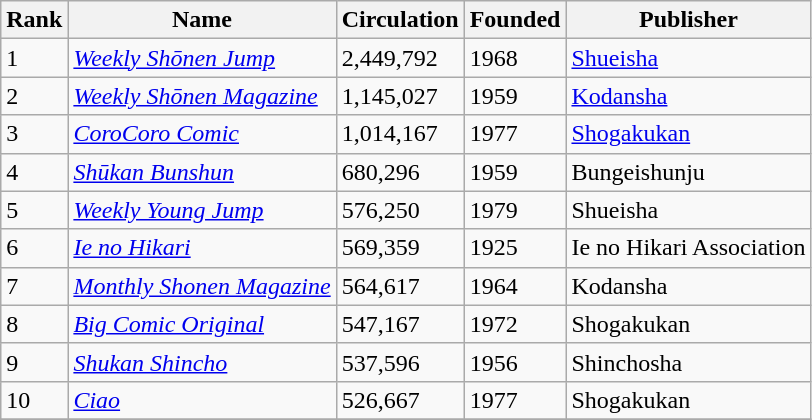<table class="wikitable sortable">
<tr>
<th>Rank</th>
<th>Name</th>
<th>Circulation</th>
<th>Founded</th>
<th>Publisher</th>
</tr>
<tr>
<td>1</td>
<td><em><a href='#'>Weekly Shōnen Jump</a></em></td>
<td>2,449,792</td>
<td>1968</td>
<td><a href='#'>Shueisha</a></td>
</tr>
<tr>
<td>2</td>
<td><em><a href='#'>Weekly Shōnen Magazine</a></em></td>
<td>1,145,027</td>
<td>1959</td>
<td><a href='#'>Kodansha</a></td>
</tr>
<tr>
<td>3</td>
<td><em><a href='#'>CoroCoro Comic</a></em></td>
<td>1,014,167</td>
<td>1977</td>
<td><a href='#'>Shogakukan</a></td>
</tr>
<tr>
<td>4</td>
<td><em><a href='#'>Shūkan Bunshun</a></em></td>
<td>680,296</td>
<td>1959</td>
<td>Bungeishunju</td>
</tr>
<tr>
<td>5</td>
<td><em><a href='#'>Weekly Young Jump</a></em></td>
<td>576,250</td>
<td>1979</td>
<td>Shueisha</td>
</tr>
<tr>
<td>6</td>
<td><em><a href='#'>Ie no Hikari</a></em></td>
<td>569,359</td>
<td>1925</td>
<td>Ie no Hikari Association</td>
</tr>
<tr>
<td>7</td>
<td><em><a href='#'>Monthly Shonen Magazine</a></em></td>
<td>564,617</td>
<td>1964</td>
<td>Kodansha</td>
</tr>
<tr>
<td>8</td>
<td><em><a href='#'>Big Comic Original</a></em></td>
<td>547,167</td>
<td>1972</td>
<td>Shogakukan</td>
</tr>
<tr>
<td>9</td>
<td><em><a href='#'>Shukan Shincho</a></em></td>
<td>537,596</td>
<td>1956</td>
<td>Shinchosha</td>
</tr>
<tr>
<td>10</td>
<td><em><a href='#'>Ciao</a></em></td>
<td>526,667</td>
<td>1977</td>
<td>Shogakukan</td>
</tr>
<tr>
</tr>
</table>
